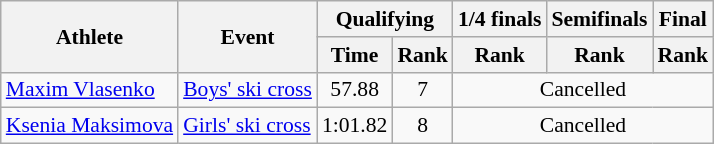<table class="wikitable" style="font-size:90%; text-align:center;">
<tr>
<th rowspan=2>Athlete</th>
<th rowspan=2>Event</th>
<th colspan=2>Qualifying</th>
<th>1/4 finals</th>
<th>Semifinals</th>
<th>Final</th>
</tr>
<tr>
<th>Time</th>
<th>Rank</th>
<th>Rank</th>
<th>Rank</th>
<th>Rank</th>
</tr>
<tr>
<td align=left><a href='#'>Maxim Vlasenko</a></td>
<td align=left><a href='#'>Boys' ski cross</a></td>
<td>57.88</td>
<td>7</td>
<td colspan=3>Cancelled</td>
</tr>
<tr>
<td align=left><a href='#'>Ksenia Maksimova</a></td>
<td align=left><a href='#'>Girls' ski cross</a></td>
<td>1:01.82</td>
<td>8</td>
<td colspan=3>Cancelled</td>
</tr>
</table>
